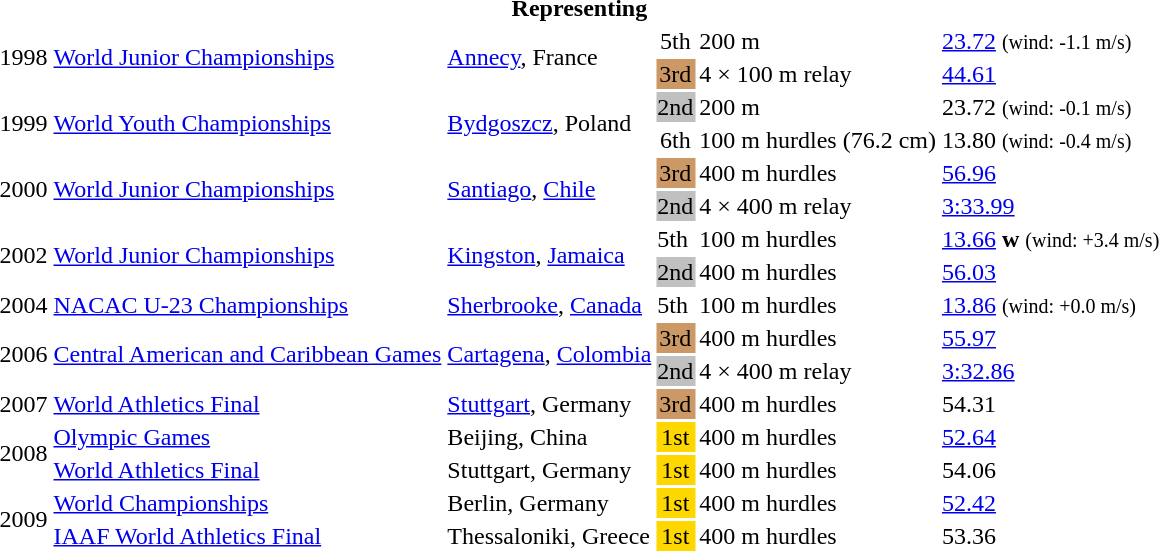<table>
<tr>
<th colspan="6">Representing </th>
</tr>
<tr>
<td rowspan=2>1998</td>
<td rowspan=2><a href='#'>World Junior Championships</a></td>
<td rowspan=2><a href='#'>Annecy</a>, France</td>
<td align="center">5th</td>
<td>200 m</td>
<td><a href='#'>23.72</a> <small>(wind: -1.1 m/s)</small></td>
</tr>
<tr>
<td bgcolor="cc9966" align="center">3rd</td>
<td>4 × 100 m relay</td>
<td><a href='#'>44.61</a></td>
</tr>
<tr>
<td rowspan=2>1999</td>
<td rowspan=2><a href='#'>World Youth Championships</a></td>
<td rowspan=2><a href='#'>Bydgoszcz</a>, Poland</td>
<td bgcolor="silver" align="center">2nd</td>
<td>200 m</td>
<td>23.72 <small>(wind: -0.1 m/s)</small></td>
</tr>
<tr>
<td align="center">6th</td>
<td>100 m hurdles (76.2 cm)</td>
<td>13.80 <small>(wind: -0.4 m/s)</small></td>
</tr>
<tr>
<td rowspan=2>2000</td>
<td rowspan=2><a href='#'>World Junior Championships</a></td>
<td rowspan=2><a href='#'>Santiago</a>, <a href='#'>Chile</a></td>
<td bgcolor="CC9966" align="center">3rd</td>
<td>400 m hurdles</td>
<td><a href='#'>56.96</a></td>
</tr>
<tr>
<td bgcolor="silver" align="center">2nd</td>
<td>4 × 400 m relay</td>
<td><a href='#'>3:33.99</a></td>
</tr>
<tr>
<td rowspan=2>2002</td>
<td rowspan=2><a href='#'>World Junior Championships</a></td>
<td rowspan=2><a href='#'>Kingston</a>, <a href='#'>Jamaica</a></td>
<td>5th</td>
<td>100 m hurdles</td>
<td><a href='#'>13.66</a> <strong>w</strong> <small>(wind: +3.4 m/s)</small></td>
</tr>
<tr>
<td bgcolor=silver>2nd</td>
<td>400 m hurdles</td>
<td><a href='#'>56.03</a></td>
</tr>
<tr>
<td>2004</td>
<td><a href='#'>NACAC U-23 Championships</a></td>
<td><a href='#'>Sherbrooke</a>, <a href='#'>Canada</a></td>
<td>5th</td>
<td>100 m hurdles</td>
<td><a href='#'>13.86</a> <small>(wind: +0.0 m/s)</small></td>
</tr>
<tr>
<td rowspan=2>2006</td>
<td rowspan=2><a href='#'>Central American and Caribbean Games</a></td>
<td rowspan=2><a href='#'>Cartagena</a>, <a href='#'>Colombia</a></td>
<td bgcolor="CC9966" align="center">3rd</td>
<td>400 m hurdles</td>
<td><a href='#'>55.97</a></td>
</tr>
<tr>
<td bgcolor="silver" align="center">2nd</td>
<td>4 × 400 m relay</td>
<td><a href='#'>3:32.86</a></td>
</tr>
<tr>
<td>2007</td>
<td><a href='#'>World Athletics Final</a></td>
<td><a href='#'>Stuttgart</a>, Germany</td>
<td bgcolor="CC9966" align="center">3rd</td>
<td>400 m hurdles</td>
<td>54.31</td>
</tr>
<tr>
<td rowspan=2>2008</td>
<td><a href='#'>Olympic Games</a></td>
<td>Beijing, China</td>
<td bgcolor="gold" align="center">1st</td>
<td>400 m hurdles</td>
<td><a href='#'>52.64</a></td>
</tr>
<tr>
<td><a href='#'>World Athletics Final</a></td>
<td>Stuttgart, Germany</td>
<td bgcolor="gold" align="center">1st</td>
<td>400 m hurdles</td>
<td>54.06</td>
</tr>
<tr>
<td rowspan=2>2009</td>
<td><a href='#'>World Championships</a></td>
<td>Berlin, Germany</td>
<td bgcolor="gold" align="center">1st</td>
<td>400 m hurdles</td>
<td><a href='#'>52.42</a></td>
</tr>
<tr>
<td><a href='#'>IAAF World Athletics Final</a></td>
<td>Thessaloniki, Greece</td>
<td bgcolor="gold" align="center">1st</td>
<td>400 m hurdles</td>
<td>53.36</td>
</tr>
</table>
